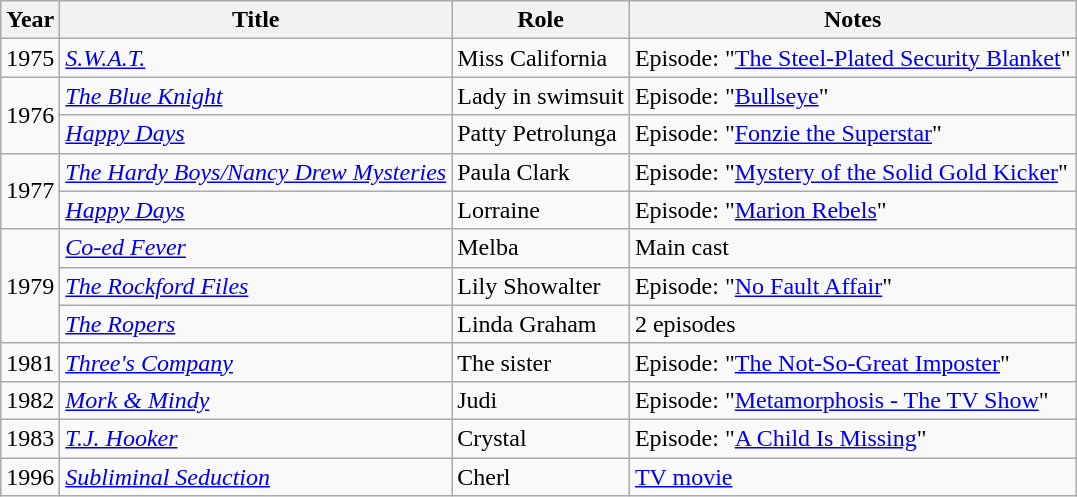<table class="wikitable">
<tr>
<th>Year</th>
<th>Title</th>
<th>Role</th>
<th>Notes</th>
</tr>
<tr>
<td>1975</td>
<td><em><a href='#'>S.W.A.T.</a></em></td>
<td>Miss California</td>
<td>Episode: "<a href='#'>The Steel-Plated Security Blanket</a>"</td>
</tr>
<tr>
<td rowspan="2">1976</td>
<td><em><a href='#'>The Blue Knight</a></em></td>
<td>Lady in swimsuit</td>
<td>Episode: "<a href='#'>Bullseye</a>"</td>
</tr>
<tr>
<td><em><a href='#'>Happy Days</a></em></td>
<td>Patty Petrolunga</td>
<td>Episode: "<a href='#'>Fonzie the Superstar</a>"</td>
</tr>
<tr>
<td rowspan="2">1977</td>
<td><em><a href='#'>The Hardy Boys/Nancy Drew Mysteries</a></em></td>
<td>Paula Clark</td>
<td>Episode: "<a href='#'>Mystery of the Solid Gold Kicker</a>"</td>
</tr>
<tr>
<td><em><a href='#'>Happy Days</a></em></td>
<td>Lorraine</td>
<td>Episode: "<a href='#'>Marion Rebels</a>"</td>
</tr>
<tr>
<td rowspan="3">1979</td>
<td><em><a href='#'>Co-ed Fever</a></em></td>
<td>Melba</td>
<td>Main cast</td>
</tr>
<tr>
<td><em><a href='#'>The Rockford Files</a></em></td>
<td>Lily Showalter</td>
<td>Episode: "<a href='#'>No Fault Affair</a>"</td>
</tr>
<tr>
<td><em><a href='#'>The Ropers</a></em></td>
<td>Linda Graham</td>
<td>2 episodes</td>
</tr>
<tr>
<td>1981</td>
<td><em><a href='#'>Three's Company</a></em></td>
<td>The sister</td>
<td>Episode: "<a href='#'>The Not-So-Great Imposter</a>"</td>
</tr>
<tr>
<td>1982</td>
<td><em><a href='#'>Mork & Mindy</a></em></td>
<td>Judi</td>
<td>Episode: "<a href='#'>Metamorphosis - The TV Show</a>"</td>
</tr>
<tr>
<td>1983</td>
<td><em><a href='#'>T.J. Hooker</a></em></td>
<td>Crystal</td>
<td>Episode: "<a href='#'>A Child Is Missing</a>"</td>
</tr>
<tr>
<td>1996</td>
<td><em><a href='#'>Subliminal Seduction</a></em></td>
<td>Cherl</td>
<td><a href='#'>TV movie</a></td>
</tr>
</table>
